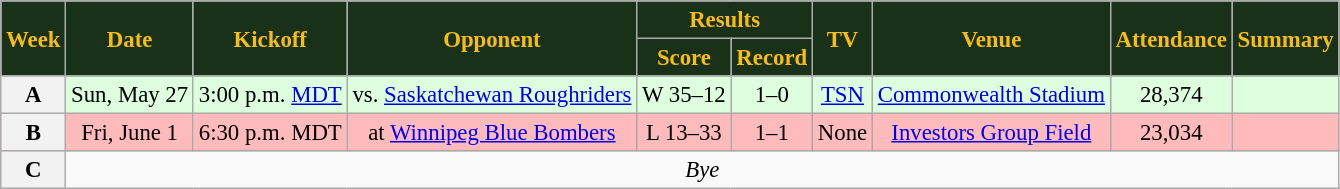<table class="wikitable" style="font-size: 95%;">
<tr>
<th style="background:#183118;color:#f7bd13;" rowspan=2>Week</th>
<th style="background:#183118;color:#f7bd13;" rowspan=2>Date</th>
<th style="background:#183118;color:#f7bd13;" rowspan=2>Kickoff</th>
<th style="background:#183118;color:#f7bd13;" rowspan=2>Opponent</th>
<th style="background:#183118;color:#f7bd13;" colspan=2>Results</th>
<th style="background:#183118;color:#f7bd13;" rowspan=2>TV</th>
<th style="background:#183118;color:#f7bd13;" rowspan=2>Venue</th>
<th style="background:#183118;color:#f7bd13;" rowspan=2>Attendance</th>
<th style="background:#183118;color:#f7bd13;" rowspan=2>Summary</th>
</tr>
<tr>
<th style="background:#183118;color:#f7bd13;">Score</th>
<th style="background:#183118;color:#f7bd13;">Record</th>
</tr>
<tr align="center" bgcolor="#ddffdd">
<th align="center"><strong>A</strong></th>
<td align="center">Sun, May 27</td>
<td align="center">3:00 p.m. <a href='#'>MDT</a></td>
<td align="center">vs. <a href='#'>Saskatchewan Roughriders</a></td>
<td align="center">W 35–12</td>
<td align="center">1–0</td>
<td align="center"><a href='#'>TSN</a></td>
<td align="center"><a href='#'>Commonwealth Stadium</a></td>
<td align="center">28,374</td>
<td align="center"></td>
</tr>
<tr align="center" bgcolor="#ffbbbb">
<th align="center"><strong>B</strong></th>
<td align="center">Fri, June 1</td>
<td align="center">6:30 p.m. MDT</td>
<td align="center">at <a href='#'>Winnipeg Blue Bombers</a></td>
<td align="center">L 13–33</td>
<td align="center">1–1</td>
<td align="center">None</td>
<td align="center"><a href='#'>Investors Group Field</a></td>
<td align="center">23,034</td>
<td align="center"></td>
</tr>
<tr style= bgcolor="ffffff">
<th align="center"><strong>C</strong></th>
<td colspan=9 align="center" valign="middle"><em>Bye</em></td>
</tr>
</table>
